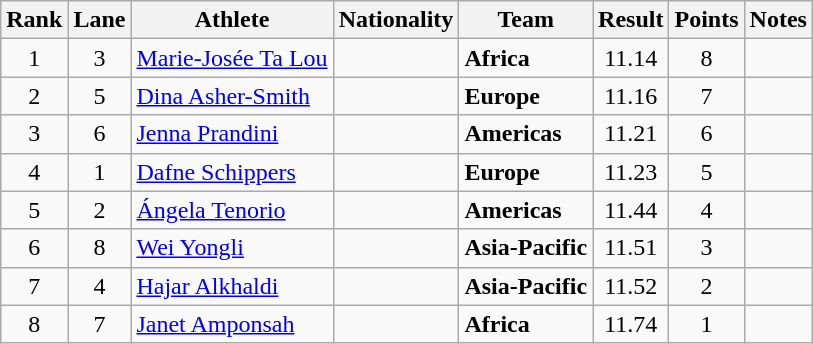<table class="wikitable sortable" style="text-align:center">
<tr>
<th>Rank</th>
<th>Lane</th>
<th>Athlete</th>
<th>Nationality</th>
<th>Team</th>
<th>Result</th>
<th>Points</th>
<th>Notes</th>
</tr>
<tr>
<td>1</td>
<td>3</td>
<td align="left"><a href='#'>Marie-Josée Ta Lou</a></td>
<td align=left></td>
<td align=left><strong>Africa</strong></td>
<td>11.14</td>
<td>8</td>
<td></td>
</tr>
<tr>
<td>2</td>
<td>5</td>
<td align="left"><a href='#'>Dina Asher-Smith</a></td>
<td align=left></td>
<td align=left><strong>Europe</strong></td>
<td>11.16</td>
<td>7</td>
<td></td>
</tr>
<tr>
<td>3</td>
<td>6</td>
<td align="left"><a href='#'>Jenna Prandini</a></td>
<td align=left></td>
<td align=left><strong>Americas</strong></td>
<td>11.21</td>
<td>6</td>
<td></td>
</tr>
<tr>
<td>4</td>
<td>1</td>
<td align="left"><a href='#'>Dafne Schippers</a></td>
<td align=left></td>
<td align=left><strong>Europe</strong></td>
<td>11.23</td>
<td>5</td>
<td></td>
</tr>
<tr>
<td>5</td>
<td>2</td>
<td align="left"><a href='#'>Ángela Tenorio</a></td>
<td align=left></td>
<td align=left><strong>Americas</strong></td>
<td>11.44</td>
<td>4</td>
<td></td>
</tr>
<tr>
<td>6</td>
<td>8</td>
<td align="left"><a href='#'>Wei Yongli</a></td>
<td align=left></td>
<td align=left><strong>Asia-Pacific</strong></td>
<td>11.51</td>
<td>3</td>
<td></td>
</tr>
<tr>
<td>7</td>
<td>4</td>
<td align="left"><a href='#'>Hajar Alkhaldi</a></td>
<td align=left></td>
<td align=left><strong>Asia-Pacific</strong></td>
<td>11.52</td>
<td>2</td>
<td></td>
</tr>
<tr>
<td>8</td>
<td>7</td>
<td align="left"><a href='#'>Janet Amponsah</a></td>
<td align=left></td>
<td align=left><strong>Africa</strong></td>
<td>11.74</td>
<td>1</td>
<td></td>
</tr>
</table>
